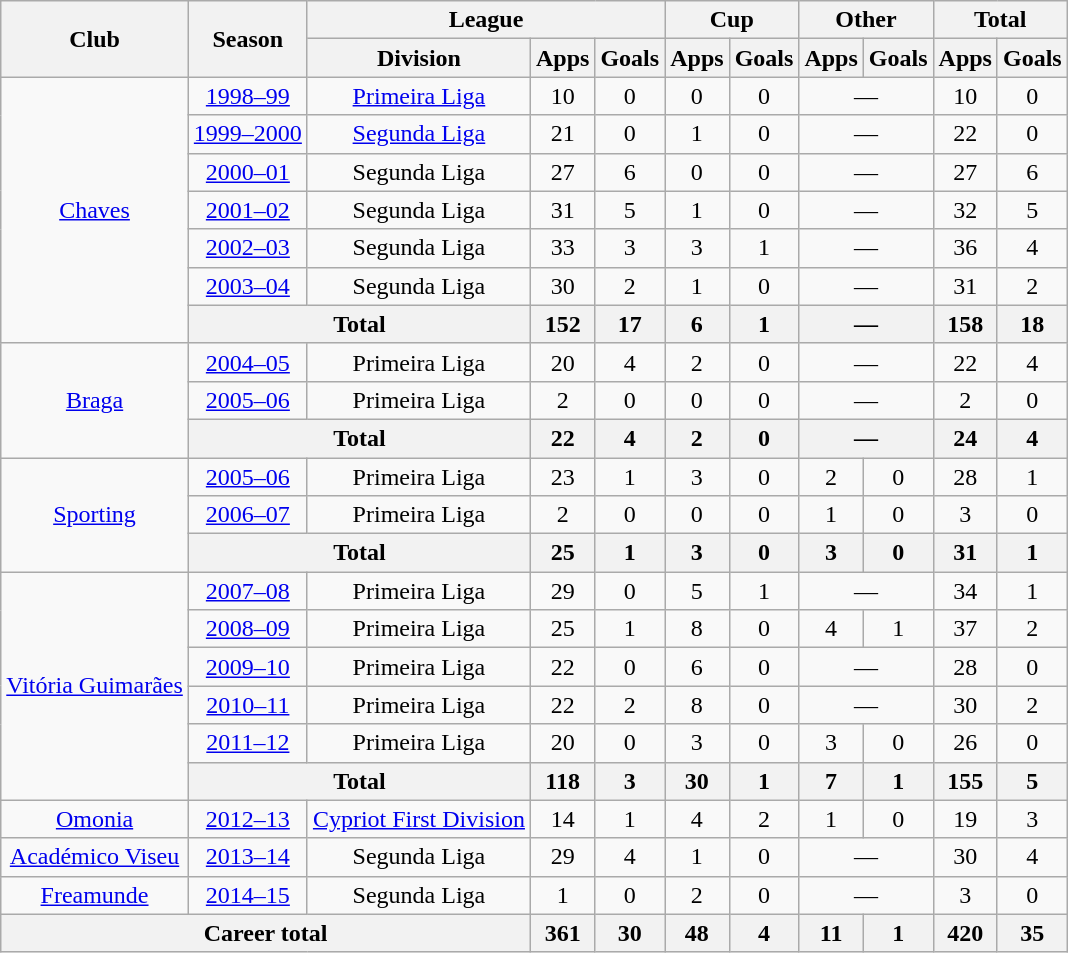<table class="wikitable" style="text-align: center;">
<tr>
<th rowspan="2">Club</th>
<th rowspan="2">Season</th>
<th colspan="3">League</th>
<th colspan="2">Cup</th>
<th colspan="2">Other</th>
<th colspan="2">Total</th>
</tr>
<tr>
<th>Division</th>
<th>Apps</th>
<th>Goals</th>
<th>Apps</th>
<th>Goals</th>
<th>Apps</th>
<th>Goals</th>
<th>Apps</th>
<th>Goals</th>
</tr>
<tr>
<td rowspan="7"><a href='#'>Chaves</a></td>
<td><a href='#'>1998–99</a></td>
<td><a href='#'>Primeira Liga</a></td>
<td>10</td>
<td>0</td>
<td>0</td>
<td>0</td>
<td colspan="2">—</td>
<td>10</td>
<td>0</td>
</tr>
<tr>
<td><a href='#'>1999–2000</a></td>
<td><a href='#'>Segunda Liga</a></td>
<td>21</td>
<td>0</td>
<td>1</td>
<td>0</td>
<td colspan="2">—</td>
<td>22</td>
<td>0</td>
</tr>
<tr>
<td><a href='#'>2000–01</a></td>
<td>Segunda Liga</td>
<td>27</td>
<td>6</td>
<td>0</td>
<td>0</td>
<td colspan="2">—</td>
<td>27</td>
<td>6</td>
</tr>
<tr>
<td><a href='#'>2001–02</a></td>
<td>Segunda Liga</td>
<td>31</td>
<td>5</td>
<td>1</td>
<td>0</td>
<td colspan="2">—</td>
<td>32</td>
<td>5</td>
</tr>
<tr>
<td><a href='#'>2002–03</a></td>
<td>Segunda Liga</td>
<td>33</td>
<td>3</td>
<td>3</td>
<td>1</td>
<td colspan="2">—</td>
<td>36</td>
<td>4</td>
</tr>
<tr>
<td><a href='#'>2003–04</a></td>
<td>Segunda Liga</td>
<td>30</td>
<td>2</td>
<td>1</td>
<td>0</td>
<td colspan="2">—</td>
<td>31</td>
<td>2</td>
</tr>
<tr>
<th colspan="2">Total</th>
<th>152</th>
<th>17</th>
<th>6</th>
<th>1</th>
<th colspan="2">—</th>
<th>158</th>
<th>18</th>
</tr>
<tr>
<td rowspan="3"><a href='#'>Braga</a></td>
<td><a href='#'>2004–05</a></td>
<td>Primeira Liga</td>
<td>20</td>
<td>4</td>
<td>2</td>
<td>0</td>
<td colspan="2">—</td>
<td>22</td>
<td>4</td>
</tr>
<tr>
<td><a href='#'>2005–06</a></td>
<td>Primeira Liga</td>
<td>2</td>
<td>0</td>
<td>0</td>
<td>0</td>
<td colspan="2">—</td>
<td>2</td>
<td>0</td>
</tr>
<tr>
<th colspan="2">Total</th>
<th>22</th>
<th>4</th>
<th>2</th>
<th>0</th>
<th colspan="2">—</th>
<th>24</th>
<th>4</th>
</tr>
<tr>
<td rowspan="3"><a href='#'>Sporting</a></td>
<td><a href='#'>2005–06</a></td>
<td>Primeira Liga</td>
<td>23</td>
<td>1</td>
<td>3</td>
<td>0</td>
<td>2</td>
<td>0</td>
<td>28</td>
<td>1</td>
</tr>
<tr>
<td><a href='#'>2006–07</a></td>
<td>Primeira Liga</td>
<td>2</td>
<td>0</td>
<td>0</td>
<td>0</td>
<td>1</td>
<td>0</td>
<td>3</td>
<td>0</td>
</tr>
<tr>
<th colspan="2">Total</th>
<th>25</th>
<th>1</th>
<th>3</th>
<th>0</th>
<th>3</th>
<th>0</th>
<th>31</th>
<th>1</th>
</tr>
<tr>
<td rowspan="6"><a href='#'>Vitória Guimarães</a></td>
<td><a href='#'>2007–08</a></td>
<td>Primeira Liga</td>
<td>29</td>
<td>0</td>
<td>5</td>
<td>1</td>
<td colspan="2">—</td>
<td>34</td>
<td>1</td>
</tr>
<tr>
<td><a href='#'>2008–09</a></td>
<td>Primeira Liga</td>
<td>25</td>
<td>1</td>
<td>8</td>
<td>0</td>
<td>4</td>
<td>1</td>
<td>37</td>
<td>2</td>
</tr>
<tr>
<td><a href='#'>2009–10</a></td>
<td>Primeira Liga</td>
<td>22</td>
<td>0</td>
<td>6</td>
<td>0</td>
<td colspan="2">—</td>
<td>28</td>
<td>0</td>
</tr>
<tr>
<td><a href='#'>2010–11</a></td>
<td>Primeira Liga</td>
<td>22</td>
<td>2</td>
<td>8</td>
<td>0</td>
<td colspan="2">—</td>
<td>30</td>
<td>2</td>
</tr>
<tr>
<td><a href='#'>2011–12</a></td>
<td>Primeira Liga</td>
<td>20</td>
<td>0</td>
<td>3</td>
<td>0</td>
<td>3</td>
<td>0</td>
<td>26</td>
<td>0</td>
</tr>
<tr>
<th colspan="2">Total</th>
<th>118</th>
<th>3</th>
<th>30</th>
<th>1</th>
<th>7</th>
<th>1</th>
<th>155</th>
<th>5</th>
</tr>
<tr>
<td><a href='#'>Omonia</a></td>
<td><a href='#'>2012–13</a></td>
<td><a href='#'>Cypriot First Division</a></td>
<td>14</td>
<td>1</td>
<td>4</td>
<td>2</td>
<td>1</td>
<td>0</td>
<td>19</td>
<td>3</td>
</tr>
<tr>
<td><a href='#'>Académico Viseu</a></td>
<td><a href='#'>2013–14</a></td>
<td>Segunda Liga</td>
<td>29</td>
<td>4</td>
<td>1</td>
<td>0</td>
<td colspan="2">—</td>
<td>30</td>
<td>4</td>
</tr>
<tr>
<td><a href='#'>Freamunde</a></td>
<td><a href='#'>2014–15</a></td>
<td>Segunda Liga</td>
<td>1</td>
<td>0</td>
<td>2</td>
<td>0</td>
<td colspan="2">—</td>
<td>3</td>
<td>0</td>
</tr>
<tr>
<th colspan="3">Career total</th>
<th>361</th>
<th>30</th>
<th>48</th>
<th>4</th>
<th>11</th>
<th>1</th>
<th>420</th>
<th>35</th>
</tr>
</table>
